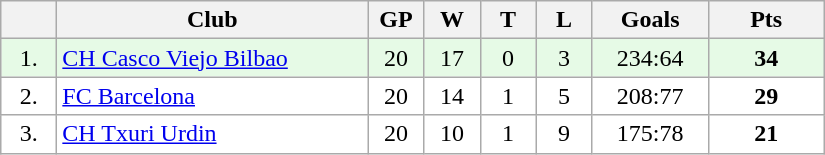<table class="wikitable">
<tr>
<th width="30"></th>
<th width="200">Club</th>
<th width="30">GP</th>
<th width="30">W</th>
<th width="30">T</th>
<th width="30">L</th>
<th width="70">Goals</th>
<th width="70">Pts</th>
</tr>
<tr bgcolor="#e6fae6" align="center">
<td>1.</td>
<td align="left"><a href='#'>CH Casco Viejo Bilbao</a></td>
<td>20</td>
<td>17</td>
<td>0</td>
<td>3</td>
<td>234:64</td>
<td><strong>34</strong></td>
</tr>
<tr bgcolor="#FFFFFF" align="center">
<td>2.</td>
<td align="left"><a href='#'>FC Barcelona</a></td>
<td>20</td>
<td>14</td>
<td>1</td>
<td>5</td>
<td>208:77</td>
<td><strong>29</strong></td>
</tr>
<tr bgcolor="#FFFFFF" align="center">
<td>3.</td>
<td align="left"><a href='#'>CH Txuri Urdin</a></td>
<td>20</td>
<td>10</td>
<td>1</td>
<td>9</td>
<td>175:78</td>
<td><strong>21</strong></td>
</tr>
</table>
